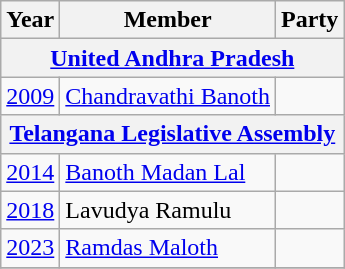<table class="wikitable sortable">
<tr>
<th>Year</th>
<th>Member</th>
<th colspan="2">Party</th>
</tr>
<tr>
<th colspan=4><a href='#'>United Andhra Pradesh</a></th>
</tr>
<tr>
<td><a href='#'>2009</a></td>
<td><a href='#'>Chandravathi Banoth</a></td>
<td></td>
</tr>
<tr>
<th colspan=4><a href='#'>Telangana Legislative Assembly</a></th>
</tr>
<tr>
<td><a href='#'>2014</a></td>
<td><a href='#'>Banoth Madan Lal</a></td>
<td></td>
</tr>
<tr>
<td><a href='#'>2018</a></td>
<td>Lavudya Ramulu</td>
<td></td>
</tr>
<tr>
<td><a href='#'>2023</a></td>
<td><a href='#'>Ramdas Maloth</a></td>
<td></td>
</tr>
<tr>
</tr>
</table>
